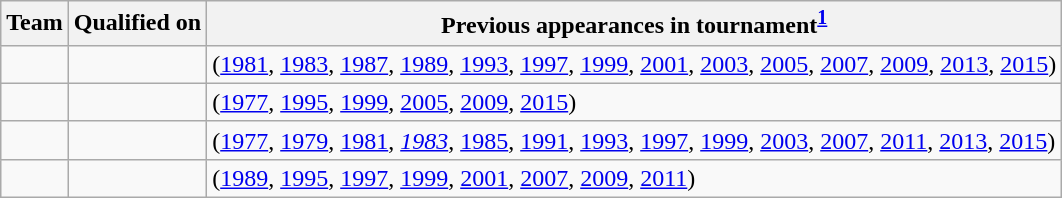<table class="wikitable sortable" style="text-align: left;">
<tr>
<th>Team</th>
<th>Qualified on</th>
<th>Previous appearances in tournament<sup><a href='#'>1</a></sup></th>
</tr>
<tr>
<td></td>
<td></td>
<td> (<a href='#'>1981</a>, <a href='#'>1983</a>, <a href='#'>1987</a>, <a href='#'>1989</a>, <a href='#'>1993</a>, <a href='#'>1997</a>, <a href='#'>1999</a>, <a href='#'>2001</a>, <a href='#'>2003</a>, <a href='#'>2005</a>, <a href='#'>2007</a>, <a href='#'>2009</a>, <a href='#'>2013</a>, <a href='#'>2015</a>)</td>
</tr>
<tr>
<td></td>
<td></td>
<td> (<a href='#'>1977</a>, <a href='#'>1995</a>, <a href='#'>1999</a>, <a href='#'>2005</a>, <a href='#'>2009</a>, <a href='#'>2015</a>)</td>
</tr>
<tr>
<td></td>
<td></td>
<td> (<a href='#'>1977</a>, <a href='#'>1979</a>, <a href='#'>1981</a>, <em><a href='#'>1983</a></em>, <a href='#'>1985</a>, <a href='#'>1991</a>, <a href='#'>1993</a>, <a href='#'>1997</a>, <a href='#'>1999</a>, <a href='#'>2003</a>, <a href='#'>2007</a>, <a href='#'>2011</a>, <a href='#'>2013</a>, <a href='#'>2015</a>)</td>
</tr>
<tr>
<td></td>
<td></td>
<td> (<a href='#'>1989</a>, <a href='#'>1995</a>, <a href='#'>1997</a>, <a href='#'>1999</a>, <a href='#'>2001</a>, <a href='#'>2007</a>, <a href='#'>2009</a>, <a href='#'>2011</a>)</td>
</tr>
</table>
